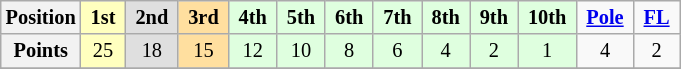<table class="wikitable" style="font-size:85%; text-align:center">
<tr>
<th>Position</th>
<td style="background:#ffffbf;"> <strong>1st</strong> </td>
<td style="background:#dfdfdf;"> <strong>2nd</strong> </td>
<td style="background:#ffdf9f;"> <strong>3rd</strong> </td>
<td style="background:#dfffdf;"> <strong>4th</strong> </td>
<td style="background:#dfffdf;"> <strong>5th</strong> </td>
<td style="background:#dfffdf;"> <strong>6th</strong> </td>
<td style="background:#dfffdf;"> <strong>7th</strong> </td>
<td style="background:#dfffdf;"> <strong>8th</strong> </td>
<td style="background:#dfffdf;"> <strong>9th</strong> </td>
<td style="background:#dfffdf;"> <strong>10th</strong> </td>
<td> <strong><a href='#'>Pole</a></strong> </td>
<td> <strong><a href='#'>FL</a></strong> </td>
</tr>
<tr>
<th>Points</th>
<td style="background:#ffffbf;">25</td>
<td style="background:#dfdfdf;">18</td>
<td style="background:#ffdf9f;">15</td>
<td style="background:#dfffdf;">12</td>
<td style="background:#dfffdf;">10</td>
<td style="background:#dfffdf;">8</td>
<td style="background:#dfffdf;">6</td>
<td style="background:#dfffdf;">4</td>
<td style="background:#dfffdf;">2</td>
<td style="background:#dfffdf;">1</td>
<td>4</td>
<td>2</td>
</tr>
<tr>
</tr>
</table>
